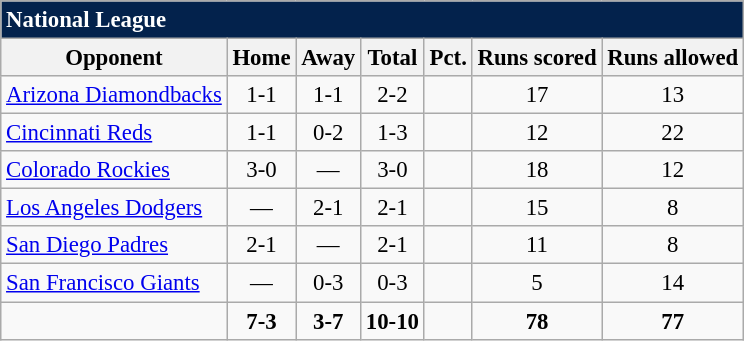<table class="wikitable" style="font-size: 95%; text-align: center">
<tr>
<td colspan="7" style="text-align:left; background:#03224c;color:#fff"><strong>National League</strong></td>
</tr>
<tr>
<th>Opponent</th>
<th>Home</th>
<th>Away</th>
<th>Total</th>
<th>Pct.</th>
<th>Runs scored</th>
<th>Runs allowed</th>
</tr>
<tr>
<td style="text-align:left"><a href='#'>Arizona Diamondbacks</a></td>
<td>1-1</td>
<td>1-1</td>
<td>2-2</td>
<td></td>
<td>17</td>
<td>13</td>
</tr>
<tr>
<td style="text-align:left"><a href='#'>Cincinnati Reds</a></td>
<td>1-1</td>
<td>0-2</td>
<td>1-3</td>
<td></td>
<td>12</td>
<td>22</td>
</tr>
<tr>
<td style="text-align:left"><a href='#'>Colorado Rockies</a></td>
<td>3-0</td>
<td>—</td>
<td>3-0</td>
<td></td>
<td>18</td>
<td>12</td>
</tr>
<tr>
<td style="text-align:left"><a href='#'>Los Angeles Dodgers</a></td>
<td>—</td>
<td>2-1</td>
<td>2-1</td>
<td></td>
<td>15</td>
<td>8</td>
</tr>
<tr>
<td style="text-align:left"><a href='#'>San Diego Padres</a></td>
<td>2-1</td>
<td>—</td>
<td>2-1</td>
<td></td>
<td>11</td>
<td>8</td>
</tr>
<tr>
<td style="text-align:left"><a href='#'>San Francisco Giants</a></td>
<td>—</td>
<td>0-3</td>
<td>0-3</td>
<td></td>
<td>5</td>
<td>14</td>
</tr>
<tr style="font-weight:bold">
<td></td>
<td>7-3</td>
<td>3-7</td>
<td>10-10</td>
<td></td>
<td>78</td>
<td>77</td>
</tr>
</table>
